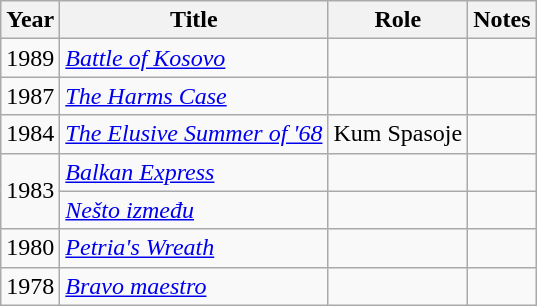<table class="wikitable sortable">
<tr>
<th>Year</th>
<th>Title</th>
<th>Role</th>
<th class="unsortable">Notes</th>
</tr>
<tr>
<td>1989</td>
<td><em><a href='#'>Battle of Kosovo</a></em></td>
<td></td>
<td></td>
</tr>
<tr>
<td>1987</td>
<td><em><a href='#'>The Harms Case</a></em></td>
<td></td>
<td></td>
</tr>
<tr>
<td>1984</td>
<td><em><a href='#'>The Elusive Summer of '68</a></em></td>
<td>Kum Spasoje</td>
<td></td>
</tr>
<tr>
<td rowspan=2>1983</td>
<td><em><a href='#'>Balkan Express</a></em></td>
<td></td>
<td></td>
</tr>
<tr>
<td><em><a href='#'>Nešto između</a></em></td>
<td></td>
<td></td>
</tr>
<tr>
<td>1980</td>
<td><em><a href='#'>Petria's Wreath</a></em></td>
<td></td>
<td></td>
</tr>
<tr>
<td>1978</td>
<td><em><a href='#'>Bravo maestro</a></em></td>
<td></td>
<td></td>
</tr>
</table>
